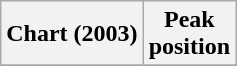<table class="wikitable">
<tr>
<th>Chart (2003)</th>
<th>Peak<br>position</th>
</tr>
<tr>
</tr>
</table>
